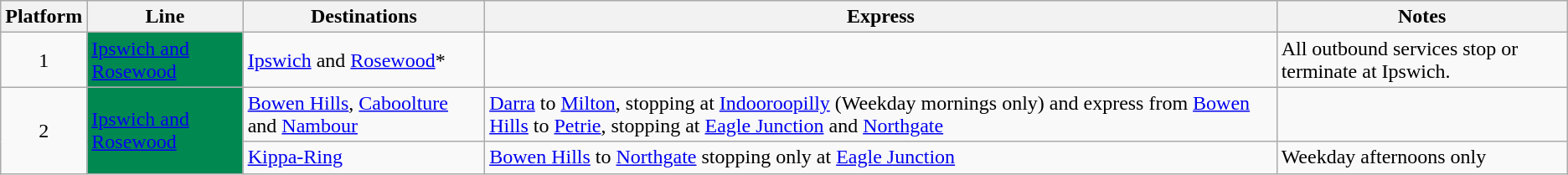<table class="wikitable" style="float: none; margin: 0.5em; ">
<tr>
<th>Platform</th>
<th>Line</th>
<th>Destinations</th>
<th>Express</th>
<th>Notes</th>
</tr>
<tr>
<td style="text-align:center;">1</td>
<td style=background:#008851><a href='#'><span>Ipswich and Rosewood</span></a></td>
<td><a href='#'>Ipswich</a> and <a href='#'>Rosewood</a>*</td>
<td></td>
<td>All outbound services stop or terminate at Ipswich.</td>
</tr>
<tr>
<td rowspan="2" style="text-align:center;">2</td>
<td rowspan="2" style=background:#008851><a href='#'><span>Ipswich and Rosewood</span></a></td>
<td><a href='#'>Bowen Hills</a>, <a href='#'>Caboolture</a> and <a href='#'>Nambour</a></td>
<td><a href='#'>Darra</a> to <a href='#'>Milton</a>, stopping at <a href='#'>Indooroopilly</a> (Weekday mornings only) and express from <a href='#'>Bowen Hills</a> to <a href='#'>Petrie</a>, stopping at <a href='#'>Eagle Junction</a> and <a href='#'>Northgate</a></td>
<td></td>
</tr>
<tr>
<td><a href='#'>Kippa-Ring</a></td>
<td><a href='#'>Bowen Hills</a> to <a href='#'>Northgate</a> stopping only at <a href='#'>Eagle Junction</a></td>
<td>Weekday afternoons only</td>
</tr>
</table>
